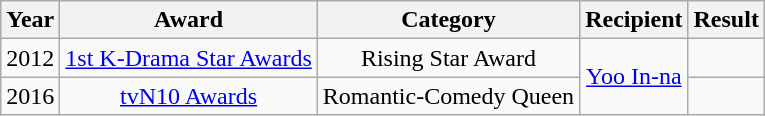<table class="wikitable sortable" style="text-align:center;">
<tr>
<th>Year</th>
<th>Award</th>
<th>Category</th>
<th>Recipient</th>
<th>Result</th>
</tr>
<tr>
<td>2012</td>
<td><a href='#'>1st K-Drama Star Awards</a></td>
<td>Rising Star Award</td>
<td rowspan="2"><a href='#'>Yoo In-na</a></td>
<td></td>
</tr>
<tr>
<td>2016</td>
<td><a href='#'>tvN10 Awards</a></td>
<td>Romantic-Comedy Queen</td>
<td></td>
</tr>
</table>
